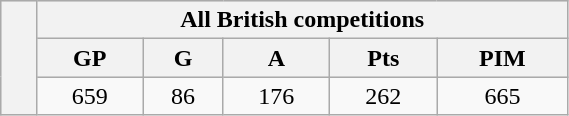<table class="wikitable"| BORDER="0" CELLPADDING="1" CELLSPACING="0" width="30%" style="text-align:center">
<tr bgcolor="#e0e0e0">
<th rowspan="99" bgcolor="#ffffff"> </th>
<th colspan="5">All British competitions</th>
</tr>
<tr bgcolor="#e0e0e0">
<th>GP</th>
<th>G</th>
<th>A</th>
<th>Pts</th>
<th>PIM</th>
</tr>
<tr ALIGN="center">
<td>659</td>
<td>86</td>
<td>176</td>
<td>262</td>
<td>665</td>
</tr>
</table>
